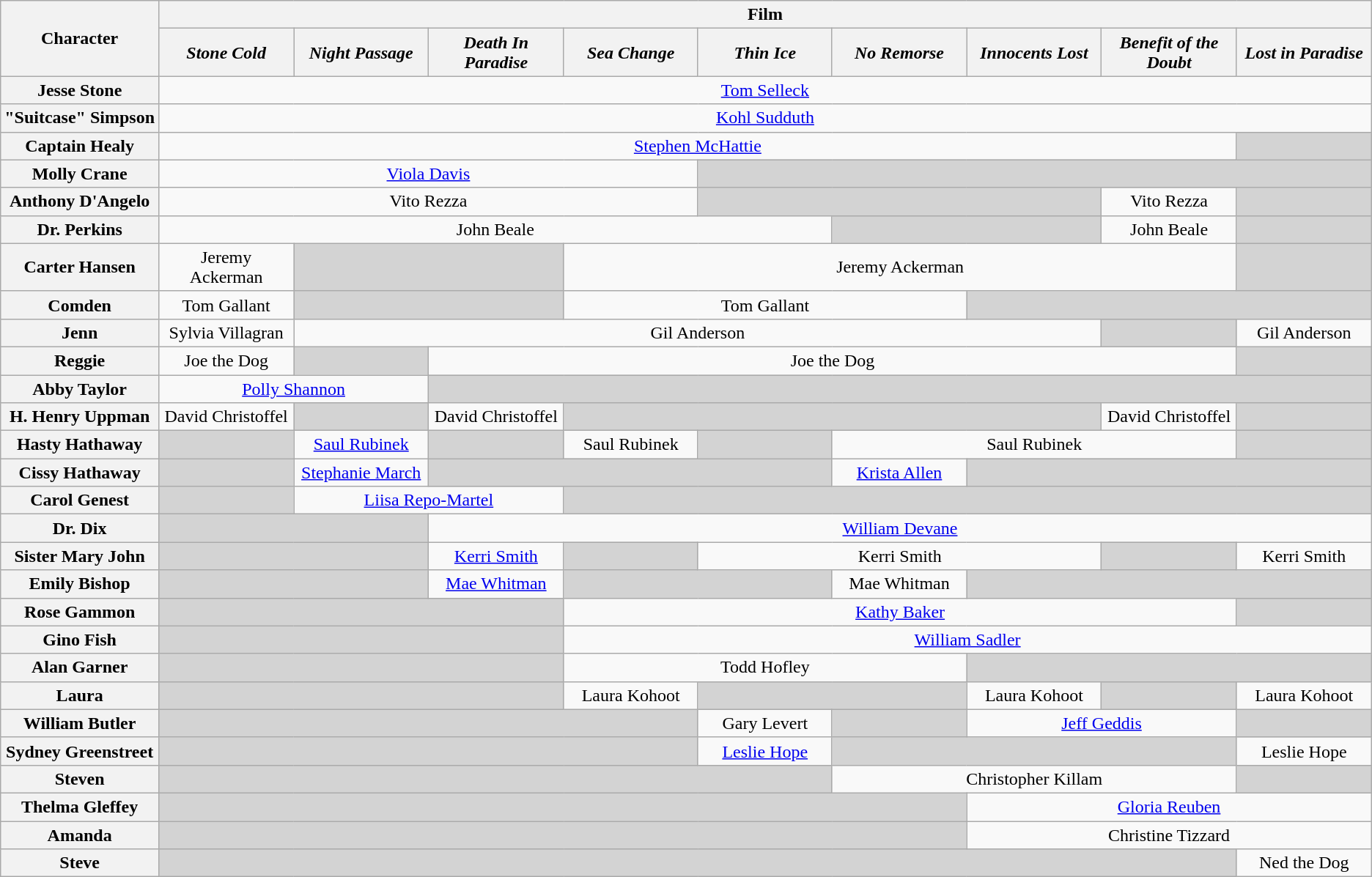<table class="wikitable" style="text-align:center;">
<tr>
<th rowspan="2" style="width:10%;">Character</th>
<th colspan=9>Film</th>
</tr>
<tr>
<th style="width:10%;"><em>Stone Cold</em></th>
<th style="width:10%;"><em>Night Passage</em></th>
<th style="width:10%;"><em>Death In Paradise</em></th>
<th style="width:10%;"><em>Sea Change</em></th>
<th style="width:10%;"><em>Thin Ice</em></th>
<th style="width:10%;"><em>No Remorse</em></th>
<th style="width:10%;"><em>Innocents Lost</em></th>
<th style="width:10%;"><em>Benefit of the Doubt</em></th>
<th style="width:10%;"><em>Lost in Paradise</em></th>
</tr>
<tr>
<th>Jesse Stone</th>
<td colspan="9"><a href='#'>Tom Selleck</a></td>
</tr>
<tr>
<th style="white-space: nowrap">"Suitcase" Simpson</th>
<td colspan="9"><a href='#'>Kohl Sudduth</a></td>
</tr>
<tr>
<th>Captain Healy</th>
<td colspan="8"><a href='#'>Stephen McHattie</a></td>
<td style="background:#d3d3d3;" colspan=1></td>
</tr>
<tr>
<th>Molly Crane</th>
<td colspan="4"><a href='#'>Viola Davis</a></td>
<td style="background:#d3d3d3;" colspan=5></td>
</tr>
<tr>
<th>Anthony D'Angelo</th>
<td colspan="4">Vito Rezza</td>
<td style="background:#d3d3d3;" colspan=3></td>
<td colspan="1">Vito Rezza</td>
<td style="background:#d3d3d3;" colspan=1></td>
</tr>
<tr>
<th>Dr. Perkins</th>
<td colspan="5">John Beale</td>
<td style="background:#d3d3d3;" colspan=2></td>
<td colspan="1">John Beale</td>
<td style="background:#d3d3d3;" colspan=1></td>
</tr>
<tr>
<th>Carter Hansen</th>
<td colspan="1">Jeremy Ackerman</td>
<td style="background:#d3d3d3;" colspan=2></td>
<td colspan="5">Jeremy Ackerman</td>
<td style="background:#d3d3d3;" colspan=1></td>
</tr>
<tr>
<th>Comden</th>
<td colspan="1">Tom Gallant</td>
<td style="background:#d3d3d3;" colspan=2></td>
<td colspan="3">Tom Gallant</td>
<td style="background:#d3d3d3;" colspan=3></td>
</tr>
<tr>
<th>Jenn</th>
<td colspan="1">Sylvia Villagran</td>
<td colspan="6">Gil Anderson</td>
<td style="background:#d3d3d3;" colspan=1></td>
<td colspan="1">Gil Anderson</td>
</tr>
<tr>
<th>Reggie</th>
<td colspan="1">Joe the Dog</td>
<td style="background:#d3d3d3;" colspan=1></td>
<td colspan="6">Joe the Dog</td>
<td style="background:#d3d3d3;" colspan=1></td>
</tr>
<tr>
<th>Abby Taylor</th>
<td colspan="2"><a href='#'>Polly Shannon</a></td>
<td style="background:#d3d3d3;" colspan=7></td>
</tr>
<tr>
<th>H. Henry Uppman</th>
<td colspan="1">David Christoffel</td>
<td style="background: #D3D3D3;" colspan=1></td>
<td colspan="1">David Christoffel</td>
<td style="background: #D3D3D3;" colspan=4></td>
<td colspan="1">David Christoffel</td>
<td style="background:#d3d3d3;" colspan=1></td>
</tr>
<tr>
<th>Hasty Hathaway</th>
<td style="background: #D3D3D3;" colspan=1></td>
<td colspan="1"><a href='#'>Saul Rubinek</a></td>
<td style="background: #D3D3D3;" colspan=1></td>
<td colspan="1">Saul Rubinek</td>
<td style="background: #D3D3D3;" colspan=1></td>
<td colspan="3">Saul Rubinek</td>
<td style="background:#d3d3d3;" colspan=1></td>
</tr>
<tr>
<th>Cissy Hathaway</th>
<td style="background: #D3D3D3;" colspan=1></td>
<td colspan="1"><a href='#'>Stephanie March</a></td>
<td style="background: #D3D3D3;" colspan=3></td>
<td colspan="1"><a href='#'>Krista Allen</a></td>
<td style="background: #D3D3D3;" colspan=3></td>
</tr>
<tr>
<th>Carol Genest</th>
<td style="background: #D3D3D3;" colspan=1></td>
<td colspan="2"><a href='#'>Liisa Repo-Martel</a></td>
<td style="background: #D3D3D3;" colspan=6></td>
</tr>
<tr>
<th>Dr. Dix</th>
<td style="background: #D3D3D3;" colspan=2></td>
<td colspan="7"><a href='#'>William Devane</a></td>
</tr>
<tr>
<th>Sister Mary John</th>
<td style="background: #D3D3D3;" colspan=2></td>
<td colspan="1"><a href='#'>Kerri Smith</a></td>
<td style="background: #D3D3D3;" colspan=1></td>
<td colspan="3">Kerri Smith</td>
<td style="background: #D3D3D3;" colspan=1></td>
<td colspan="1">Kerri Smith</td>
</tr>
<tr>
<th>Emily Bishop</th>
<td style="background: #D3D3D3;" colspan=2></td>
<td colspan="1"><a href='#'>Mae Whitman</a></td>
<td style="background: #D3D3D3;" colspan=2></td>
<td colspan="1">Mae Whitman</td>
<td style="background: #D3D3D3;" colspan=3></td>
</tr>
<tr>
<th>Rose Gammon</th>
<td style="background: #D3D3D3;" colspan=3></td>
<td colspan="5"><a href='#'>Kathy Baker</a></td>
<td style="background: #D3D3D3;" colspan=1></td>
</tr>
<tr>
<th>Gino Fish</th>
<td style="background: #D3D3D3;" colspan=3></td>
<td colspan="6"><a href='#'>William Sadler</a></td>
</tr>
<tr>
<th>Alan Garner</th>
<td style="background: #D3D3D3;" colspan=3></td>
<td colspan="3">Todd Hofley</td>
<td style="background: #D3D3D3;" colspan=3></td>
</tr>
<tr>
<th>Laura</th>
<td style="background: #D3D3D3;" colspan=3></td>
<td colspan="1">Laura Kohoot</td>
<td style="background: #D3D3D3;" colspan=2></td>
<td colspan="1">Laura Kohoot</td>
<td style="background: #D3D3D3;" colspan=1></td>
<td colspan="1">Laura Kohoot</td>
</tr>
<tr>
<th>William Butler</th>
<td style="background: #D3D3D3;" colspan=4></td>
<td colspan="1">Gary Levert</td>
<td style="background: #D3D3D3;" colspan=1></td>
<td colspan="2"><a href='#'>Jeff Geddis</a></td>
<td style="background: #D3D3D3;" colspan=1></td>
</tr>
<tr>
<th style="white-space: nowrap">Sydney Greenstreet</th>
<td style="background: #D3D3D3;" colspan=4></td>
<td colspan="1"><a href='#'>Leslie Hope</a></td>
<td style="background: #D3D3D3;" colspan=3></td>
<td colspan="1">Leslie Hope</td>
</tr>
<tr>
<th>Steven</th>
<td style="background: #D3D3D3;" colspan=5></td>
<td colspan="3">Christopher Killam</td>
<td style="background: #D3D3D3;" colspan=1></td>
</tr>
<tr>
<th>Thelma Gleffey</th>
<td style="background: #D3D3D3;" colspan=6></td>
<td colspan="3"><a href='#'>Gloria Reuben</a></td>
</tr>
<tr>
<th>Amanda</th>
<td style="background:#d3d3d3;" colspan=6></td>
<td colspan="3">Christine Tizzard</td>
</tr>
<tr>
<th>Steve</th>
<td style="background:#d3d3d3;" colspan=8></td>
<td colspan="1">Ned the Dog</td>
</tr>
</table>
